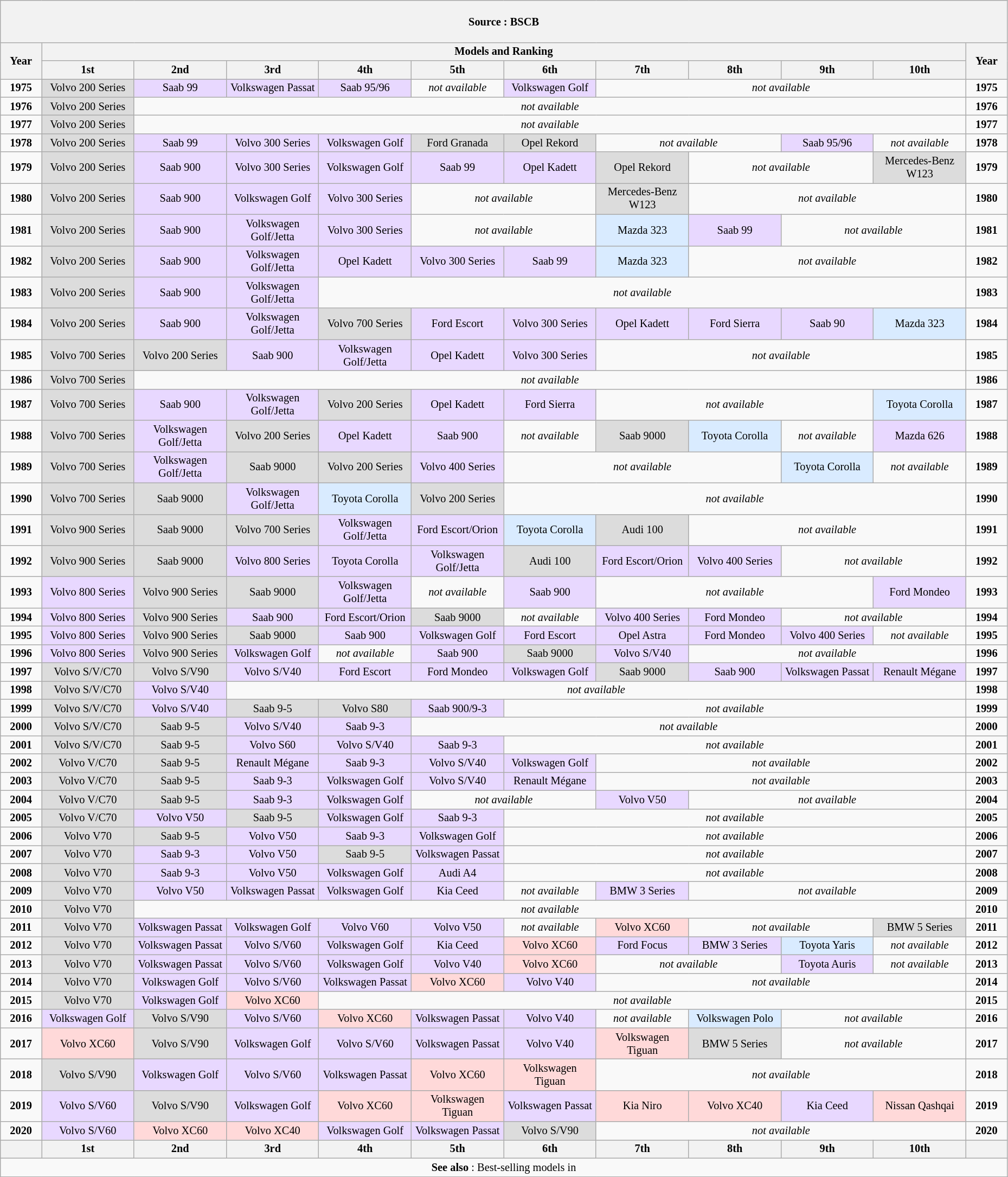<table class="wikitable" style="text-align: center; width:98%; font-size:85%;" align="left">
<tr>
<th colspan="12"> <br>Source : BSCB<br><blockquote>
<strong></strong>

</blockquote></th>
</tr>
<tr>
<th style="width:4%;" rowspan="2">Year</th>
<th style="width:90%;" colspan="10">Models and Ranking</th>
<th style="width:4%;" rowspan="2">Year</th>
</tr>
<tr>
<th style="width:9%;">1st</th>
<th style="width:9%;">2nd</th>
<th style="width:9%;">3rd</th>
<th style="width:9%;">4th</th>
<th style="width:9%;">5th</th>
<th style="width:9%;">6th</th>
<th style="width:9%;">7th</th>
<th style="width:9%;">8th</th>
<th style="width:9%;">9th</th>
<th style="width:9%;">10th</th>
</tr>
<tr>
<td><strong>1975</strong></td>
<td style="background: #DCDCDC">Volvo 200 Series</td>
<td style="background: #E8D8FF">Saab 99</td>
<td style="background: #E8D8FF">Volkswagen Passat</td>
<td style="background: #E8D8FF">Saab 95/96</td>
<td><em>not available</em></td>
<td style="background: #E8D8FF">Volkswagen Golf</td>
<td colspan="4"><em>not available</em></td>
<td><strong>1975</strong></td>
</tr>
<tr>
<td><strong>1976</strong></td>
<td style="background: #DCDCDC">Volvo 200 Series</td>
<td colspan="9"><em>not available</em></td>
<td><strong>1976</strong></td>
</tr>
<tr>
<td><strong>1977</strong></td>
<td style="background: #DCDCDC">Volvo 200 Series</td>
<td colspan="9"><em>not available</em></td>
<td><strong>1977</strong></td>
</tr>
<tr>
<td><strong>1978</strong></td>
<td style="background: #DCDCDC">Volvo 200 Series</td>
<td style="background: #E8D8FF">Saab 99</td>
<td style="background: #E8D8FF">Volvo 300 Series</td>
<td style="background: #E8D8FF">Volkswagen Golf</td>
<td style="background: #DCDCDC">Ford Granada</td>
<td style="background: #DCDCDC">Opel Rekord</td>
<td colspan="2"><em>not available</em></td>
<td style="background: #E8D8FF">Saab 95/96</td>
<td><em>not available</em></td>
<td><strong>1978</strong></td>
</tr>
<tr>
<td><strong>1979</strong></td>
<td style="background: #DCDCDC">Volvo 200 Series</td>
<td style="background: #E8D8FF">Saab 900</td>
<td style="background: #E8D8FF">Volvo 300 Series</td>
<td style="background: #E8D8FF">Volkswagen Golf</td>
<td style="background: #E8D8FF">Saab 99</td>
<td style="background: #E8D8FF">Opel Kadett</td>
<td style="background: #DCDCDC">Opel Rekord</td>
<td colspan="2"><em>not available</em></td>
<td style="background: #DCDCDC">Mercedes-Benz W123</td>
<td><strong>1979</strong></td>
</tr>
<tr>
<td><strong>1980</strong></td>
<td style="background: #DCDCDC">Volvo 200 Series</td>
<td style="background: #E8D8FF">Saab 900</td>
<td style="background: #E8D8FF">Volkswagen Golf</td>
<td style="background: #E8D8FF">Volvo 300 Series</td>
<td colspan="2"><em>not available</em></td>
<td style="background: #DCDCDC">Mercedes-Benz W123</td>
<td colspan="3"><em>not available</em></td>
<td><strong>1980</strong></td>
</tr>
<tr>
<td><strong>1981</strong></td>
<td style="background: #DCDCDC">Volvo 200 Series</td>
<td style="background: #E8D8FF">Saab 900</td>
<td style="background: #E8D8FF">Volkswagen Golf/Jetta</td>
<td style="background: #E8D8FF">Volvo 300 Series</td>
<td colspan="2"><em>not available</em></td>
<td style="background: #D9EBFF">Mazda 323</td>
<td style="background: #E8D8FF">Saab 99</td>
<td colspan="2"><em>not available</em></td>
<td><strong>1981</strong></td>
</tr>
<tr>
<td><strong>1982</strong></td>
<td style="background: #DCDCDC">Volvo 200 Series</td>
<td style="background: #E8D8FF">Saab 900</td>
<td style="background: #E8D8FF">Volkswagen Golf/Jetta</td>
<td style="background: #E8D8FF">Opel Kadett</td>
<td style="background: #E8D8FF">Volvo 300 Series</td>
<td style="background: #E8D8FF">Saab 99</td>
<td style="background: #D9EBFF">Mazda 323</td>
<td colspan="3"><em>not available</em></td>
<td><strong>1982</strong></td>
</tr>
<tr>
<td><strong>1983</strong></td>
<td style="background: #DCDCDC">Volvo 200 Series</td>
<td style="background: #E8D8FF">Saab 900</td>
<td style="background: #E8D8FF">Volkswagen Golf/Jetta</td>
<td colspan="7"><em>not available</em></td>
<td><strong>1983</strong></td>
</tr>
<tr>
<td><strong>1984</strong></td>
<td style="background: #DCDCDC">Volvo 200 Series</td>
<td style="background: #E8D8FF">Saab 900</td>
<td style="background: #E8D8FF">Volkswagen Golf/Jetta</td>
<td style="background: #DCDCDC">Volvo 700 Series</td>
<td style="background: #E8D8FF">Ford Escort</td>
<td style="background: #E8D8FF">Volvo 300 Series</td>
<td style="background: #E8D8FF">Opel Kadett</td>
<td style="background: #E8D8FF">Ford Sierra</td>
<td style="background: #E8D8FF">Saab 90</td>
<td style="background: #D9EBFF">Mazda 323</td>
<td><strong>1984</strong></td>
</tr>
<tr>
<td><strong>1985</strong></td>
<td style="background: #DCDCDC">Volvo 700 Series</td>
<td style="background: #DCDCDC">Volvo 200 Series</td>
<td style="background: #E8D8FF">Saab 900</td>
<td style="background: #E8D8FF">Volkswagen Golf/Jetta</td>
<td style="background: #E8D8FF">Opel Kadett</td>
<td style="background: #E8D8FF">Volvo 300 Series</td>
<td colspan="4"><em>not available</em></td>
<td><strong>1985</strong></td>
</tr>
<tr>
<td><strong>1986</strong></td>
<td style="background: #DCDCDC">Volvo 700 Series</td>
<td colspan="9"><em>not available</em></td>
<td><strong>1986</strong></td>
</tr>
<tr>
<td><strong>1987</strong></td>
<td style="background: #DCDCDC">Volvo 700 Series</td>
<td style="background: #E8D8FF">Saab 900</td>
<td style="background: #E8D8FF">Volkswagen Golf/Jetta</td>
<td style="background: #DCDCDC">Volvo 200 Series</td>
<td style="background: #E8D8FF">Opel Kadett</td>
<td style="background: #E8D8FF">Ford Sierra</td>
<td colspan="3"><em>not available</em></td>
<td style="background: #D9EBFF">Toyota Corolla</td>
<td><strong>1987</strong></td>
</tr>
<tr>
<td><strong>1988</strong></td>
<td style="background: #DCDCDC">Volvo 700 Series</td>
<td style="background: #E8D8FF">Volkswagen Golf/Jetta</td>
<td style="background: #DCDCDC">Volvo 200 Series</td>
<td style="background: #E8D8FF">Opel Kadett</td>
<td style="background: #E8D8FF">Saab 900</td>
<td><em>not available</em></td>
<td style="background: #DCDCDC">Saab 9000</td>
<td style="background: #D9EBFF">Toyota Corolla</td>
<td><em>not available</em></td>
<td style="background: #E8D8FF">Mazda 626</td>
<td><strong>1988</strong></td>
</tr>
<tr>
<td><strong>1989</strong></td>
<td style="background: #DCDCDC">Volvo 700 Series</td>
<td style="background: #E8D8FF">Volkswagen Golf/Jetta</td>
<td style="background: #DCDCDC">Saab 9000</td>
<td style="background: #DCDCDC">Volvo 200 Series</td>
<td style="background: #E8D8FF">Volvo 400 Series</td>
<td colspan="3"><em>not available</em></td>
<td style="background: #D9EBFF">Toyota Corolla</td>
<td><em>not available</em></td>
<td><strong>1989</strong></td>
</tr>
<tr>
<td><strong>1990</strong></td>
<td style="background: #DCDCDC">Volvo 700 Series</td>
<td style="background: #DCDCDC">Saab 9000</td>
<td style="background: #E8D8FF">Volkswagen Golf/Jetta</td>
<td style="background: #D9EBFF">Toyota Corolla</td>
<td style="background: #DCDCDC">Volvo 200 Series</td>
<td colspan="5"><em>not available</em></td>
<td><strong>1990</strong></td>
</tr>
<tr>
<td><strong>1991</strong></td>
<td style="background: #DCDCDC">Volvo 900 Series</td>
<td style="background: #DCDCDC">Saab 9000</td>
<td style="background: #DCDCDC">Volvo 700 Series</td>
<td style="background: #E8D8FF">Volkswagen Golf/Jetta</td>
<td style="background: #E8D8FF">Ford Escort/Orion</td>
<td style="background: #D9EBFF">Toyota Corolla</td>
<td style="background: #DCDCDC">Audi 100</td>
<td colspan="3"><em>not available</em></td>
<td><strong>1991</strong></td>
</tr>
<tr>
<td><strong>1992</strong></td>
<td style="background: #DCDCDC">Volvo 900 Series</td>
<td style="background: #DCDCDC">Saab 9000</td>
<td style="background: #E8D8FF">Volvo 800 Series</td>
<td style="background: #E8D8FF">Toyota Corolla</td>
<td style="background: #E8D8FF">Volkswagen Golf/Jetta</td>
<td style="background: #DCDCDC">Audi 100</td>
<td style="background: #E8D8FF">Ford Escort/Orion</td>
<td style="background: #E8D8FF">Volvo 400 Series</td>
<td colspan="2"><em>not available</em></td>
<td><strong>1992</strong></td>
</tr>
<tr>
<td><strong>1993</strong></td>
<td style="background: #E8D8FF">Volvo 800 Series</td>
<td style="background: #DCDCDC">Volvo 900 Series</td>
<td style="background: #DCDCDC">Saab 9000</td>
<td style="background: #E8D8FF">Volkswagen Golf/Jetta</td>
<td><em>not available</em></td>
<td style="background: #E8D8FF">Saab 900</td>
<td colspan="3"><em>not available</em></td>
<td style="background: #E8D8FF">Ford Mondeo</td>
<td><strong>1993</strong></td>
</tr>
<tr>
<td><strong>1994</strong></td>
<td style="background: #E8D8FF">Volvo 800 Series</td>
<td style="background: #DCDCDC">Volvo 900 Series</td>
<td style="background: #E8D8FF">Saab 900</td>
<td style="background: #E8D8FF">Ford Escort/Orion</td>
<td style="background: #DCDCDC">Saab 9000</td>
<td><em>not available</em></td>
<td style="background: #E8D8FF">Volvo 400 Series</td>
<td style="background: #E8D8FF">Ford Mondeo</td>
<td colspan="2"><em>not available</em></td>
<td><strong>1994</strong></td>
</tr>
<tr>
<td><strong>1995</strong></td>
<td style="background: #E8D8FF">Volvo 800 Series</td>
<td style="background: #DCDCDC">Volvo 900 Series</td>
<td style="background: #DCDCDC">Saab 9000</td>
<td style="background: #E8D8FF">Saab 900</td>
<td style="background: #E8D8FF">Volkswagen Golf</td>
<td style="background: #E8D8FF">Ford Escort</td>
<td style="background: #E8D8FF">Opel Astra</td>
<td style="background: #E8D8FF">Ford Mondeo</td>
<td style="background: #E8D8FF">Volvo 400 Series</td>
<td><em>not available</em></td>
<td><strong>1995</strong></td>
</tr>
<tr>
<td><strong>1996</strong></td>
<td style="background: #E8D8FF">Volvo 800 Series</td>
<td style="background: #DCDCDC">Volvo 900 Series</td>
<td style="background: #E8D8FF">Volkswagen Golf</td>
<td><em>not available</em></td>
<td style="background: #E8D8FF">Saab 900</td>
<td style="background: #DCDCDC">Saab 9000</td>
<td style="background: #E8D8FF">Volvo S/V40</td>
<td colspan="3"><em>not available</em></td>
<td><strong>1996</strong></td>
</tr>
<tr>
<td><strong>1997</strong></td>
<td style="background: #DCDCDC">Volvo S/V/C70</td>
<td style="background: #DCDCDC">Volvo S/V90</td>
<td style="background: #E8D8FF">Volvo S/V40</td>
<td style="background: #E8D8FF">Ford Escort</td>
<td style="background: #E8D8FF">Ford Mondeo</td>
<td style="background: #E8D8FF">Volkswagen Golf</td>
<td style="background: #DCDCDC">Saab 9000</td>
<td style="background: #E8D8FF">Saab 900</td>
<td style="background: #E8D8FF">Volkswagen Passat</td>
<td style="background: #E8D8FF">Renault Mégane</td>
<td><strong>1997</strong></td>
</tr>
<tr>
<td><strong>1998</strong></td>
<td style="background: #DCDCDC">Volvo S/V/C70</td>
<td style="background: #E8D8FF">Volvo S/V40</td>
<td colspan="8"><em>not available</em></td>
<td><strong>1998</strong></td>
</tr>
<tr>
<td><strong>1999</strong></td>
<td style="background: #DCDCDC">Volvo S/V/C70</td>
<td style="background: #E8D8FF">Volvo S/V40</td>
<td style="background: #DCDCDC">Saab 9-5</td>
<td style="background: #DCDCDC">Volvo S80</td>
<td style="background: #E8D8FF">Saab 900/9-3</td>
<td colspan="5"><em>not available</em></td>
<td><strong>1999</strong></td>
</tr>
<tr>
<td><strong>2000</strong></td>
<td style="background: #DCDCDC">Volvo S/V/C70</td>
<td style="background: #DCDCDC">Saab 9-5</td>
<td style="background: #E8D8FF">Volvo S/V40</td>
<td style="background: #E8D8FF">Saab 9-3</td>
<td colspan="6"><em>not available</em></td>
<td><strong>2000</strong></td>
</tr>
<tr>
<td><strong>2001</strong></td>
<td style="background: #DCDCDC">Volvo S/V/C70</td>
<td style="background: #DCDCDC">Saab 9-5</td>
<td style="background: #E8D8FF">Volvo S60</td>
<td style="background: #E8D8FF">Volvo S/V40</td>
<td style="background: #E8D8FF">Saab 9-3</td>
<td colspan="5"><em>not available</em></td>
<td><strong>2001</strong></td>
</tr>
<tr>
<td><strong>2002</strong></td>
<td style="background: #DCDCDC">Volvo V/C70</td>
<td style="background: #DCDCDC">Saab 9-5</td>
<td style="background: #E8D8FF">Renault Mégane</td>
<td style="background: #E8D8FF">Saab 9-3</td>
<td style="background: #E8D8FF">Volvo S/V40</td>
<td style="background: #E8D8FF">Volkswagen Golf</td>
<td colspan="4"><em>not available</em></td>
<td><strong>2002</strong></td>
</tr>
<tr>
<td><strong>2003</strong></td>
<td style="background: #DCDCDC">Volvo V/C70</td>
<td style="background: #DCDCDC">Saab 9-5</td>
<td style="background: #E8D8FF">Saab 9-3</td>
<td style="background: #E8D8FF">Volkswagen Golf</td>
<td style="background: #E8D8FF">Volvo S/V40</td>
<td style="background: #E8D8FF">Renault Mégane</td>
<td colspan="4"><em>not available</em></td>
<td><strong>2003</strong></td>
</tr>
<tr>
<td><strong>2004</strong></td>
<td style="background: #DCDCDC">Volvo V/C70</td>
<td style="background: #DCDCDC">Saab 9-5</td>
<td style="background: #E8D8FF">Saab 9-3</td>
<td style="background: #E8D8FF">Volkswagen Golf</td>
<td colspan="2"><em>not available</em></td>
<td style="background: #E8D8FF">Volvo V50</td>
<td colspan="3"><em>not available</em></td>
<td><strong>2004</strong></td>
</tr>
<tr>
<td><strong>2005</strong></td>
<td style="background: #DCDCDC">Volvo V/C70</td>
<td style="background: #E8D8FF">Volvo V50</td>
<td style="background: #DCDCDC">Saab 9-5</td>
<td style="background: #E8D8FF">Volkswagen Golf</td>
<td style="background: #E8D8FF">Saab 9-3</td>
<td colspan="5"><em>not available</em></td>
<td><strong>2005</strong></td>
</tr>
<tr>
<td><strong>2006</strong></td>
<td style="background: #DCDCDC">Volvo V70</td>
<td style="background: #DCDCDC">Saab 9-5</td>
<td style="background: #E8D8FF">Volvo V50</td>
<td style="background: #E8D8FF">Saab 9-3</td>
<td style="background: #E8D8FF">Volkswagen Golf</td>
<td colspan="5"><em>not available</em></td>
<td><strong>2006</strong></td>
</tr>
<tr>
<td><strong>2007</strong></td>
<td style="background: #DCDCDC">Volvo V70</td>
<td style="background: #E8D8FF">Saab 9-3</td>
<td style="background: #E8D8FF">Volvo V50</td>
<td style="background: #DCDCDC">Saab 9-5</td>
<td style="background: #E8D8FF">Volkswagen Passat</td>
<td colspan="5"><em>not available</em></td>
<td><strong>2007</strong></td>
</tr>
<tr>
<td><strong>2008</strong></td>
<td style="background: #DCDCDC">Volvo V70</td>
<td style="background: #E8D8FF">Saab 9-3</td>
<td style="background: #E8D8FF">Volvo V50</td>
<td style="background: #E8D8FF">Volkswagen Golf</td>
<td style="background: #E8D8FF">Audi A4</td>
<td colspan="5"><em>not available</em></td>
<td><strong>2008</strong></td>
</tr>
<tr>
<td><strong>2009</strong></td>
<td style="background: #DCDCDC">Volvo V70</td>
<td style="background: #E8D8FF">Volvo V50</td>
<td style="background: #E8D8FF">Volkswagen Passat</td>
<td style="background: #E8D8FF">Volkswagen Golf</td>
<td style="background: #E8D8FF">Kia Ceed</td>
<td><em>not available</em></td>
<td style="background: #E8D8FF">BMW 3 Series</td>
<td colspan="3"><em>not available</em></td>
<td><strong>2009</strong></td>
</tr>
<tr>
<td><strong>2010</strong></td>
<td style="background: #DCDCDC">Volvo V70</td>
<td colspan="9"><em>not available</em></td>
<td><strong>2010</strong></td>
</tr>
<tr>
<td><strong>2011</strong></td>
<td style="background: #DCDCDC">Volvo V70</td>
<td style="background: #E8D8FF">Volkswagen Passat</td>
<td style="background: #E8D8FF">Volkswagen Golf</td>
<td style="background: #E8D8FF">Volvo V60</td>
<td style="background: #E8D8FF">Volvo V50</td>
<td><em>not available</em></td>
<td style="background: #FFD9D9">Volvo XC60</td>
<td colspan="2"><em>not available</em></td>
<td style="background: #DCDCDC">BMW 5 Series</td>
<td><strong>2011</strong></td>
</tr>
<tr>
<td><strong>2012</strong></td>
<td style="background: #DCDCDC">Volvo V70</td>
<td style="background: #E8D8FF">Volkswagen Passat</td>
<td style="background: #E8D8FF">Volvo S/V60</td>
<td style="background: #E8D8FF">Volkswagen Golf</td>
<td style="background: #E8D8FF">Kia Ceed</td>
<td style="background: #FFD9D9">Volvo XC60</td>
<td style="background: #E8D8FF">Ford Focus</td>
<td style="background: #E8D8FF">BMW 3 Series</td>
<td style="background: #D9EBFF">Toyota Yaris</td>
<td><em>not available</em></td>
<td><strong>2012</strong></td>
</tr>
<tr>
<td><strong>2013</strong></td>
<td style="background: #DCDCDC">Volvo V70</td>
<td style="background: #E8D8FF">Volkswagen Passat</td>
<td style="background: #E8D8FF">Volvo S/V60</td>
<td style="background: #E8D8FF">Volkswagen Golf</td>
<td style="background: #E8D8FF">Volvo V40</td>
<td style="background: #FFD9D9">Volvo XC60</td>
<td colspan="2"><em>not available</em></td>
<td style="background: #E8D8FF">Toyota Auris</td>
<td><em>not available</em></td>
<td><strong>2013</strong></td>
</tr>
<tr>
<td><strong>2014</strong></td>
<td style="background: #DCDCDC">Volvo V70</td>
<td style="background: #E8D8FF">Volkswagen Golf</td>
<td style="background: #E8D8FF">Volvo S/V60</td>
<td style="background: #E8D8FF">Volkswagen Passat</td>
<td style="background: #FFD9D9">Volvo XC60</td>
<td style="background: #E8D8FF">Volvo V40</td>
<td colspan="4"><em>not available</em></td>
<td><strong>2014</strong></td>
</tr>
<tr>
<td><strong>2015</strong></td>
<td style="background: #DCDCDC">Volvo V70</td>
<td style="background: #E8D8FF">Volkswagen Golf</td>
<td style="background: #FFD9D9">Volvo XC60</td>
<td colspan="7"><em>not available</em></td>
<td><strong>2015</strong></td>
</tr>
<tr>
<td><strong>2016</strong></td>
<td style="background: #E8D8FF">Volkswagen Golf</td>
<td style="background: #DCDCDC">Volvo S/V90</td>
<td style="background: #E8D8FF">Volvo S/V60</td>
<td style="background: #FFD9D9">Volvo XC60</td>
<td style="background: #E8D8FF">Volkswagen Passat</td>
<td style="background: #E8D8FF">Volvo V40</td>
<td><em>not available</em></td>
<td style="background: #D9EBFF">Volkswagen Polo</td>
<td colspan="2"><em>not available</em></td>
<td><strong>2016</strong></td>
</tr>
<tr>
<td><strong>2017</strong></td>
<td style="background: #FFD9D9">Volvo XC60</td>
<td style="background: #DCDCDC">Volvo S/V90</td>
<td style="background: #E8D8FF">Volkswagen Golf</td>
<td style="background: #E8D8FF">Volvo S/V60</td>
<td style="background: #E8D8FF">Volkswagen Passat</td>
<td style="background: #E8D8FF">Volvo V40</td>
<td style="background: #FFD9D9">Volkswagen Tiguan</td>
<td style="background: #DCDCDC">BMW 5 Series</td>
<td colspan="2"><em>not available</em></td>
<td><strong>2017</strong></td>
</tr>
<tr>
<td><strong>2018</strong></td>
<td style="background: #DCDCDC">Volvo S/V90</td>
<td style="background: #E8D8FF">Volkswagen Golf</td>
<td style="background: #E8D8FF">Volvo S/V60</td>
<td style="background: #E8D8FF">Volkswagen Passat</td>
<td style="background: #FFD9D9">Volvo XC60</td>
<td style="background: #FFD9D9">Volkswagen Tiguan</td>
<td colspan="4"><em>not available</em></td>
<td><strong>2018</strong></td>
</tr>
<tr>
<td><strong>2019</strong></td>
<td style="background: #E8D8FF">Volvo S/V60</td>
<td style="background: #DCDCDC">Volvo S/V90</td>
<td style="background: #E8D8FF">Volkswagen Golf</td>
<td style="background: #FFD9D9">Volvo XC60</td>
<td style="background: #FFD9D9">Volkswagen Tiguan</td>
<td style="background: #E8D8FF">Volkswagen Passat</td>
<td style="background: #FFD9D9">Kia Niro</td>
<td style="background: #FFD9D9">Volvo XC40</td>
<td style="background: #E8D8FF">Kia Ceed</td>
<td style="background: #FFD9D9">Nissan Qashqai</td>
<td><strong>2019</strong></td>
</tr>
<tr>
<td><strong>2020</strong></td>
<td style="background: #E8D8FF">Volvo S/V60</td>
<td style="background: #FFD9D9">Volvo XC60</td>
<td style="background: #FFD9D9">Volvo XC40</td>
<td style="background: #E8D8FF">Volkswagen Golf</td>
<td style="background: #E8D8FF">Volkswagen Passat</td>
<td style="background: #DCDCDC">Volvo S/V90</td>
<td colspan="4"><em>not available</em></td>
<td><strong>2020</strong></td>
</tr>
<tr>
<th></th>
<th style="width:9%;">1st</th>
<th style="width:9%;">2nd</th>
<th style="width:9%;">3rd</th>
<th style="width:9%;">4th</th>
<th style="width:9%;">5th</th>
<th style="width:9%;">6th</th>
<th style="width:9%;">7th</th>
<th style="width:9%;">8th</th>
<th style="width:9%;">9th</th>
<th style="width:9%;">10th</th>
<th></th>
</tr>
<tr>
<td colspan="12"><strong>See also</strong> : Best-selling models in </td>
</tr>
<tr>
</tr>
</table>
